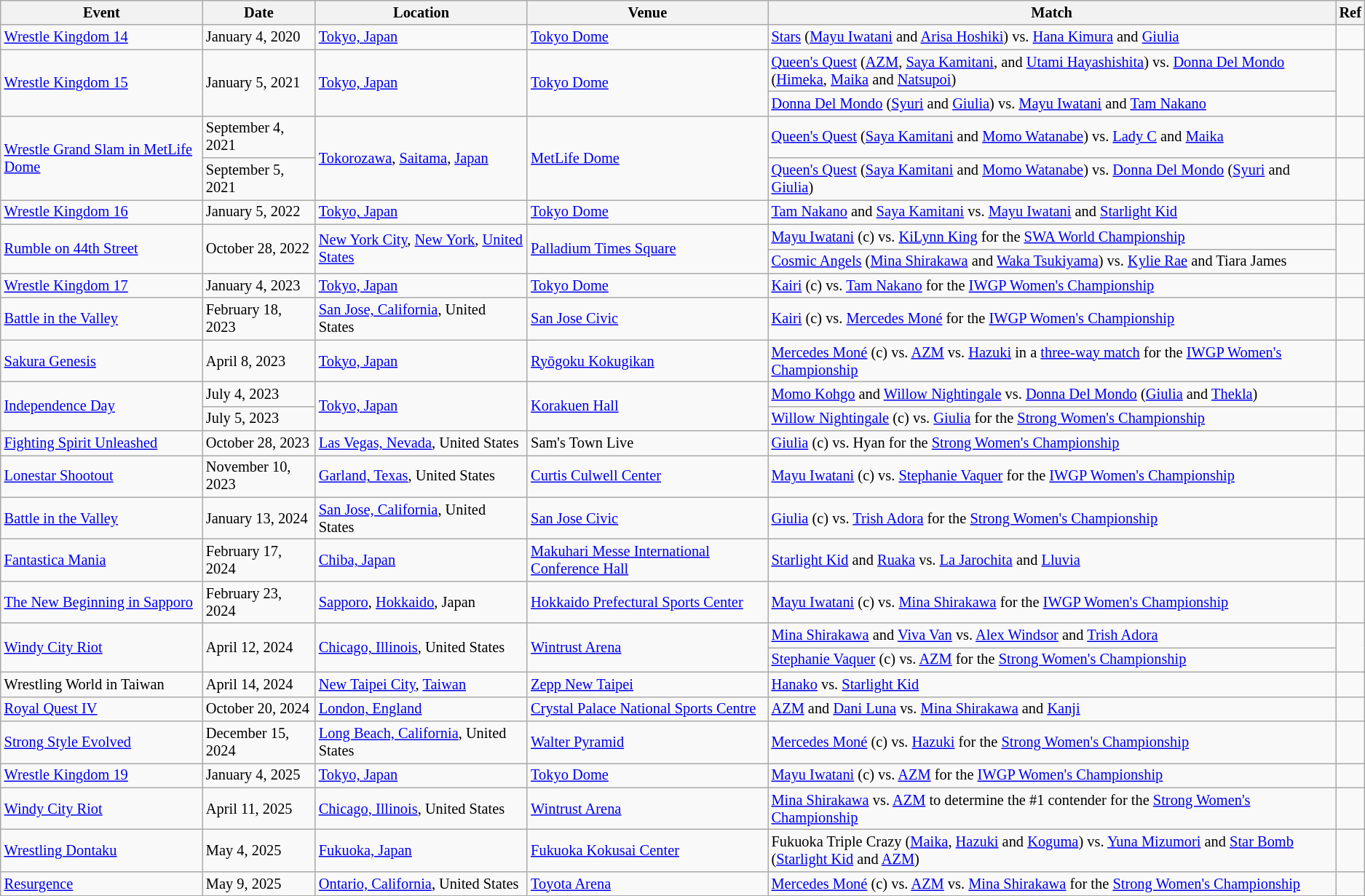<table class="wikitable" style="font-size:85%;">
<tr>
<th>Event</th>
<th>Date</th>
<th>Location</th>
<th>Venue</th>
<th>Match</th>
<th>Ref</th>
</tr>
<tr>
<td><a href='#'>Wrestle Kingdom 14</a></td>
<td>January 4, 2020</td>
<td><a href='#'>Tokyo, Japan</a></td>
<td><a href='#'>Tokyo Dome</a></td>
<td><a href='#'>Stars</a> (<a href='#'>Mayu Iwatani</a> and <a href='#'>Arisa Hoshiki</a>) vs. <a href='#'>Hana Kimura</a> and <a href='#'>Giulia</a></td>
<td></td>
</tr>
<tr>
<td rowspan="2"><a href='#'>Wrestle Kingdom 15</a></td>
<td rowspan="2">January 5, 2021</td>
<td rowspan="2"><a href='#'>Tokyo, Japan</a></td>
<td rowspan="2"><a href='#'>Tokyo Dome</a></td>
<td><a href='#'>Queen's Quest</a> (<a href='#'>AZM</a>, <a href='#'>Saya Kamitani</a>, and <a href='#'>Utami Hayashishita</a>) vs. <a href='#'>Donna Del Mondo</a> (<a href='#'>Himeka</a>, <a href='#'>Maika</a> and <a href='#'>Natsupoi</a>)</td>
<td rowspan="2"></td>
</tr>
<tr>
<td><a href='#'>Donna Del Mondo</a> (<a href='#'>Syuri</a> and <a href='#'>Giulia</a>) vs. <a href='#'>Mayu Iwatani</a> and <a href='#'>Tam Nakano</a></td>
</tr>
<tr>
<td rowspan="2"><a href='#'>Wrestle Grand Slam in MetLife Dome</a></td>
<td>September 4, 2021</td>
<td rowspan="2"><a href='#'>Tokorozawa</a>, <a href='#'>Saitama</a>, <a href='#'>Japan</a></td>
<td rowspan="2"><a href='#'>MetLife Dome</a></td>
<td><a href='#'>Queen's Quest</a> (<a href='#'>Saya Kamitani</a> and <a href='#'>Momo Watanabe</a>) vs. <a href='#'>Lady C</a> and <a href='#'>Maika</a></td>
<td></td>
</tr>
<tr>
<td>September 5, 2021</td>
<td><a href='#'>Queen's Quest</a> (<a href='#'>Saya Kamitani</a> and <a href='#'>Momo Watanabe</a>) vs. <a href='#'>Donna Del Mondo</a> (<a href='#'>Syuri</a> and <a href='#'>Giulia</a>)</td>
<td></td>
</tr>
<tr>
<td><a href='#'>Wrestle Kingdom 16</a></td>
<td>January 5, 2022</td>
<td><a href='#'>Tokyo, Japan</a></td>
<td><a href='#'>Tokyo Dome</a></td>
<td><a href='#'>Tam Nakano</a> and <a href='#'>Saya Kamitani</a> vs. <a href='#'>Mayu Iwatani</a> and <a href='#'>Starlight Kid</a></td>
<td></td>
</tr>
<tr>
<td rowspan="2"><a href='#'>Rumble on 44th Street</a></td>
<td rowspan="2">October 28, 2022</td>
<td rowspan="2"><a href='#'>New York City</a>, <a href='#'>New York</a>, <a href='#'>United States</a></td>
<td rowspan="2"><a href='#'>Palladium Times Square</a></td>
<td><a href='#'>Mayu Iwatani</a> (c) vs. <a href='#'>KiLynn King</a> for the <a href='#'>SWA World Championship</a></td>
<td rowspan="2"></td>
</tr>
<tr>
<td><a href='#'>Cosmic Angels</a> (<a href='#'>Mina Shirakawa</a> and <a href='#'>Waka Tsukiyama</a>) vs. <a href='#'>Kylie Rae</a> and Tiara James</td>
</tr>
<tr>
<td><a href='#'>Wrestle Kingdom 17</a></td>
<td>January 4, 2023</td>
<td><a href='#'>Tokyo, Japan</a></td>
<td><a href='#'>Tokyo Dome</a></td>
<td><a href='#'>Kairi</a> (c) vs. <a href='#'>Tam Nakano</a> for the <a href='#'>IWGP Women's Championship</a></td>
<td></td>
</tr>
<tr>
<td><a href='#'>Battle in the Valley</a></td>
<td>February 18, 2023</td>
<td><a href='#'>San Jose, California</a>, United States</td>
<td><a href='#'>San Jose Civic</a></td>
<td><a href='#'>Kairi</a> (c) vs. <a href='#'>Mercedes Moné</a> for the <a href='#'>IWGP Women's Championship</a></td>
<td></td>
</tr>
<tr>
<td><a href='#'>Sakura Genesis</a></td>
<td>April 8, 2023</td>
<td><a href='#'>Tokyo, Japan</a></td>
<td><a href='#'>Ryōgoku Kokugikan</a></td>
<td><a href='#'>Mercedes Moné</a> (c) vs. <a href='#'>AZM</a> vs. <a href='#'>Hazuki</a> in a <a href='#'>three-way match</a> for the <a href='#'>IWGP Women's Championship</a></td>
<td></td>
</tr>
<tr>
<td rowspan="2"><a href='#'>Independence Day</a></td>
<td>July 4, 2023</td>
<td rowspan="2"><a href='#'>Tokyo, Japan</a></td>
<td rowspan="2"><a href='#'>Korakuen Hall</a></td>
<td><a href='#'>Momo Kohgo</a> and <a href='#'>Willow Nightingale</a> vs. <a href='#'>Donna Del Mondo</a> (<a href='#'>Giulia</a> and <a href='#'>Thekla</a>)</td>
<td></td>
</tr>
<tr>
<td>July 5, 2023</td>
<td><a href='#'>Willow Nightingale</a> (c) vs. <a href='#'>Giulia</a> for the <a href='#'>Strong Women's Championship</a></td>
<td></td>
</tr>
<tr>
<td><a href='#'>Fighting Spirit Unleashed</a></td>
<td>October 28, 2023</td>
<td><a href='#'>Las Vegas, Nevada</a>, United States</td>
<td>Sam's Town Live</td>
<td><a href='#'>Giulia</a> (c) vs. Hyan for the <a href='#'>Strong Women's Championship</a></td>
<td></td>
</tr>
<tr>
<td><a href='#'>Lonestar Shootout</a></td>
<td>November 10, 2023</td>
<td><a href='#'>Garland, Texas</a>, United States</td>
<td><a href='#'>Curtis Culwell Center</a></td>
<td><a href='#'>Mayu Iwatani</a> (c) vs. <a href='#'>Stephanie Vaquer</a> for the <a href='#'>IWGP Women's Championship</a></td>
<td></td>
</tr>
<tr>
<td><a href='#'>Battle in the Valley</a></td>
<td>January 13, 2024</td>
<td><a href='#'>San Jose, California</a>, United States</td>
<td><a href='#'>San Jose Civic</a></td>
<td><a href='#'>Giulia</a> (c) vs. <a href='#'>Trish Adora</a> for the <a href='#'>Strong Women's Championship</a></td>
<td></td>
</tr>
<tr>
<td><a href='#'>Fantastica Mania</a></td>
<td>February 17, 2024</td>
<td><a href='#'>Chiba, Japan</a></td>
<td><a href='#'>Makuhari Messe International Conference Hall</a></td>
<td><a href='#'>Starlight Kid</a> and <a href='#'>Ruaka</a> vs. <a href='#'>La Jarochita</a> and <a href='#'>Lluvia</a></td>
<td></td>
</tr>
<tr>
<td><a href='#'>The New Beginning in Sapporo</a></td>
<td>February 23, 2024</td>
<td><a href='#'>Sapporo</a>, <a href='#'>Hokkaido</a>, Japan</td>
<td><a href='#'>Hokkaido Prefectural Sports Center</a></td>
<td><a href='#'>Mayu Iwatani</a> (c) vs. <a href='#'>Mina Shirakawa</a> for the <a href='#'>IWGP Women's Championship</a></td>
<td></td>
</tr>
<tr>
<td rowspan="2"><a href='#'>Windy City Riot</a></td>
<td rowspan="2">April 12, 2024</td>
<td rowspan="2"><a href='#'>Chicago, Illinois</a>, United States</td>
<td rowspan="2"><a href='#'>Wintrust Arena</a></td>
<td><a href='#'>Mina Shirakawa</a> and <a href='#'>Viva Van</a> vs. <a href='#'>Alex Windsor</a> and <a href='#'>Trish Adora</a></td>
<td rowspan="2"></td>
</tr>
<tr>
<td><a href='#'>Stephanie Vaquer</a> (c) vs. <a href='#'>AZM</a> for the <a href='#'>Strong Women's Championship</a></td>
</tr>
<tr>
<td>Wrestling World in Taiwan</td>
<td>April 14, 2024</td>
<td><a href='#'>New Taipei City</a>, <a href='#'>Taiwan</a></td>
<td><a href='#'>Zepp New Taipei</a></td>
<td><a href='#'>Hanako</a> vs. <a href='#'>Starlight Kid</a></td>
<td></td>
</tr>
<tr>
<td><a href='#'>Royal Quest IV</a></td>
<td>October 20, 2024</td>
<td><a href='#'>London, England</a></td>
<td><a href='#'>Crystal Palace National Sports Centre</a></td>
<td><a href='#'>AZM</a> and <a href='#'>Dani Luna</a> vs. <a href='#'>Mina Shirakawa</a> and <a href='#'>Kanji</a></td>
<td></td>
</tr>
<tr>
<td><a href='#'>Strong Style Evolved</a></td>
<td>December 15, 2024</td>
<td><a href='#'>Long Beach, California</a>, United States</td>
<td><a href='#'>Walter Pyramid</a></td>
<td><a href='#'>Mercedes Moné</a> (c) vs. <a href='#'>Hazuki</a> for the <a href='#'>Strong Women's Championship</a></td>
<td></td>
</tr>
<tr>
<td><a href='#'>Wrestle Kingdom 19</a></td>
<td>January 4, 2025</td>
<td><a href='#'>Tokyo, Japan</a></td>
<td><a href='#'>Tokyo Dome</a></td>
<td><a href='#'>Mayu Iwatani</a> (c) vs. <a href='#'>AZM</a> for the <a href='#'>IWGP Women's Championship</a></td>
<td></td>
</tr>
<tr>
<td><a href='#'>Windy City Riot</a></td>
<td>April 11, 2025</td>
<td><a href='#'>Chicago, Illinois</a>, United States</td>
<td><a href='#'>Wintrust Arena</a></td>
<td><a href='#'>Mina Shirakawa</a> vs. <a href='#'>AZM</a> to determine the #1 contender for the <a href='#'>Strong Women's Championship</a></td>
<td></td>
</tr>
<tr>
<td><a href='#'>Wrestling Dontaku</a></td>
<td>May 4, 2025</td>
<td><a href='#'>Fukuoka, Japan</a></td>
<td><a href='#'>Fukuoka Kokusai Center</a></td>
<td>Fukuoka Triple Crazy (<a href='#'>Maika</a>, <a href='#'>Hazuki</a> and <a href='#'>Koguma</a>) vs. <a href='#'>Yuna Mizumori</a> and <a href='#'>Star Bomb</a> (<a href='#'>Starlight Kid</a> and <a href='#'>AZM</a>)</td>
<td></td>
</tr>
<tr>
<td><a href='#'>Resurgence</a></td>
<td>May 9, 2025</td>
<td><a href='#'>Ontario, California</a>, United States</td>
<td><a href='#'>Toyota Arena</a></td>
<td><a href='#'>Mercedes Moné</a> (c) vs. <a href='#'>AZM</a> vs. <a href='#'>Mina Shirakawa</a> for the <a href='#'>Strong Women's Championship</a></td>
<td></td>
</tr>
</table>
